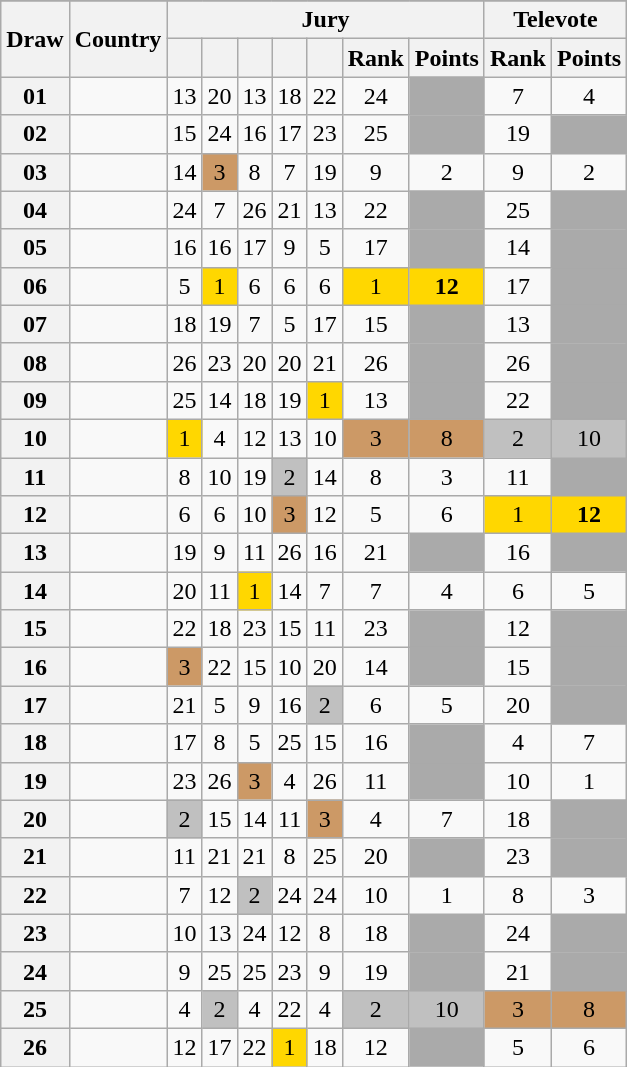<table class="sortable wikitable collapsible plainrowheaders" style="text-align:center;">
<tr>
</tr>
<tr>
<th scope="col" rowspan="2">Draw</th>
<th scope="col" rowspan="2">Country</th>
<th scope="col" colspan="7">Jury</th>
<th scope="col" colspan="2">Televote</th>
</tr>
<tr>
<th scope="col"><small></small></th>
<th scope="col"><small></small></th>
<th scope="col"><small></small></th>
<th scope="col"><small></small></th>
<th scope="col"><small></small></th>
<th scope="col">Rank</th>
<th scope="col">Points</th>
<th scope="col">Rank</th>
<th scope="col">Points</th>
</tr>
<tr>
<th scope="row" style="text-align:center;">01</th>
<td style="text-align:left;"></td>
<td>13</td>
<td>20</td>
<td>13</td>
<td>18</td>
<td>22</td>
<td>24</td>
<td style="background:#AAAAAA;"></td>
<td>7</td>
<td>4</td>
</tr>
<tr>
<th scope="row" style="text-align:center;">02</th>
<td style="text-align:left;"></td>
<td>15</td>
<td>24</td>
<td>16</td>
<td>17</td>
<td>23</td>
<td>25</td>
<td style="background:#AAAAAA;"></td>
<td>19</td>
<td style="background:#AAAAAA;"></td>
</tr>
<tr>
<th scope="row" style="text-align:center;">03</th>
<td style="text-align:left;"></td>
<td>14</td>
<td style="background:#CC9966;">3</td>
<td>8</td>
<td>7</td>
<td>19</td>
<td>9</td>
<td>2</td>
<td>9</td>
<td>2</td>
</tr>
<tr>
<th scope="row" style="text-align:center;">04</th>
<td style="text-align:left;"></td>
<td>24</td>
<td>7</td>
<td>26</td>
<td>21</td>
<td>13</td>
<td>22</td>
<td style="background:#AAAAAA;"></td>
<td>25</td>
<td style="background:#AAAAAA;"></td>
</tr>
<tr>
<th scope="row" style="text-align:center;">05</th>
<td style="text-align:left;"></td>
<td>16</td>
<td>16</td>
<td>17</td>
<td>9</td>
<td>5</td>
<td>17</td>
<td style="background:#AAAAAA;"></td>
<td>14</td>
<td style="background:#AAAAAA;"></td>
</tr>
<tr>
<th scope="row" style="text-align:center;">06</th>
<td style="text-align:left;"></td>
<td>5</td>
<td style="background:gold;">1</td>
<td>6</td>
<td>6</td>
<td>6</td>
<td style="background:gold;">1</td>
<td style="background:gold;"><strong>12</strong></td>
<td>17</td>
<td style="background:#AAAAAA;"></td>
</tr>
<tr>
<th scope="row" style="text-align:center;">07</th>
<td style="text-align:left;"></td>
<td>18</td>
<td>19</td>
<td>7</td>
<td>5</td>
<td>17</td>
<td>15</td>
<td style="background:#AAAAAA;"></td>
<td>13</td>
<td style="background:#AAAAAA;"></td>
</tr>
<tr>
<th scope="row" style="text-align:center;">08</th>
<td style="text-align:left;"></td>
<td>26</td>
<td>23</td>
<td>20</td>
<td>20</td>
<td>21</td>
<td>26</td>
<td style="background:#AAAAAA;"></td>
<td>26</td>
<td style="background:#AAAAAA;"></td>
</tr>
<tr>
<th scope="row" style="text-align:center;">09</th>
<td style="text-align:left;"></td>
<td>25</td>
<td>14</td>
<td>18</td>
<td>19</td>
<td style="background:gold;">1</td>
<td>13</td>
<td style="background:#AAAAAA;"></td>
<td>22</td>
<td style="background:#AAAAAA;"></td>
</tr>
<tr>
<th scope="row" style="text-align:center;">10</th>
<td style="text-align:left;"></td>
<td style="background:gold;">1</td>
<td>4</td>
<td>12</td>
<td>13</td>
<td>10</td>
<td style="background:#CC9966;">3</td>
<td style="background:#CC9966;">8</td>
<td style="background:silver;">2</td>
<td style="background:silver;">10</td>
</tr>
<tr>
<th scope="row" style="text-align:center;">11</th>
<td style="text-align:left;"></td>
<td>8</td>
<td>10</td>
<td>19</td>
<td style="background:silver;">2</td>
<td>14</td>
<td>8</td>
<td>3</td>
<td>11</td>
<td style="background:#AAAAAA;"></td>
</tr>
<tr>
<th scope="row" style="text-align:center;">12</th>
<td style="text-align:left;"></td>
<td>6</td>
<td>6</td>
<td>10</td>
<td style="background:#CC9966;">3</td>
<td>12</td>
<td>5</td>
<td>6</td>
<td style="background:gold;">1</td>
<td style="background:gold;"><strong>12</strong></td>
</tr>
<tr>
<th scope="row" style="text-align:center;">13</th>
<td style="text-align:left;"></td>
<td>19</td>
<td>9</td>
<td>11</td>
<td>26</td>
<td>16</td>
<td>21</td>
<td style="background:#AAAAAA;"></td>
<td>16</td>
<td style="background:#AAAAAA;"></td>
</tr>
<tr>
<th scope="row" style="text-align:center;">14</th>
<td style="text-align:left;"></td>
<td>20</td>
<td>11</td>
<td style="background:gold;">1</td>
<td>14</td>
<td>7</td>
<td>7</td>
<td>4</td>
<td>6</td>
<td>5</td>
</tr>
<tr>
<th scope="row" style="text-align:center;">15</th>
<td style="text-align:left;"></td>
<td>22</td>
<td>18</td>
<td>23</td>
<td>15</td>
<td>11</td>
<td>23</td>
<td style="background:#AAAAAA;"></td>
<td>12</td>
<td style="background:#AAAAAA;"></td>
</tr>
<tr>
<th scope="row" style="text-align:center;">16</th>
<td style="text-align:left;"></td>
<td style="background:#CC9966;">3</td>
<td>22</td>
<td>15</td>
<td>10</td>
<td>20</td>
<td>14</td>
<td style="background:#AAAAAA;"></td>
<td>15</td>
<td style="background:#AAAAAA;"></td>
</tr>
<tr>
<th scope="row" style="text-align:center;">17</th>
<td style="text-align:left;"></td>
<td>21</td>
<td>5</td>
<td>9</td>
<td>16</td>
<td style="background:silver;">2</td>
<td>6</td>
<td>5</td>
<td>20</td>
<td style="background:#AAAAAA;"></td>
</tr>
<tr>
<th scope="row" style="text-align:center;">18</th>
<td style="text-align:left;"></td>
<td>17</td>
<td>8</td>
<td>5</td>
<td>25</td>
<td>15</td>
<td>16</td>
<td style="background:#AAAAAA;"></td>
<td>4</td>
<td>7</td>
</tr>
<tr>
<th scope="row" style="text-align:center;">19</th>
<td style="text-align:left;"></td>
<td>23</td>
<td>26</td>
<td style="background:#CC9966;">3</td>
<td>4</td>
<td>26</td>
<td>11</td>
<td style="background:#AAAAAA;"></td>
<td>10</td>
<td>1</td>
</tr>
<tr>
<th scope="row" style="text-align:center;">20</th>
<td style="text-align:left;"></td>
<td style="background:silver;">2</td>
<td>15</td>
<td>14</td>
<td>11</td>
<td style="background:#CC9966;">3</td>
<td>4</td>
<td>7</td>
<td>18</td>
<td style="background:#AAAAAA;"></td>
</tr>
<tr>
<th scope="row" style="text-align:center;">21</th>
<td style="text-align:left;"></td>
<td>11</td>
<td>21</td>
<td>21</td>
<td>8</td>
<td>25</td>
<td>20</td>
<td style="background:#AAAAAA;"></td>
<td>23</td>
<td style="background:#AAAAAA;"></td>
</tr>
<tr>
<th scope="row" style="text-align:center;">22</th>
<td style="text-align:left;"></td>
<td>7</td>
<td>12</td>
<td style="background:silver;">2</td>
<td>24</td>
<td>24</td>
<td>10</td>
<td>1</td>
<td>8</td>
<td>3</td>
</tr>
<tr>
<th scope="row" style="text-align:center;">23</th>
<td style="text-align:left;"></td>
<td>10</td>
<td>13</td>
<td>24</td>
<td>12</td>
<td>8</td>
<td>18</td>
<td style="background:#AAAAAA;"></td>
<td>24</td>
<td style="background:#AAAAAA;"></td>
</tr>
<tr>
<th scope="row" style="text-align:center;">24</th>
<td style="text-align:left;"></td>
<td>9</td>
<td>25</td>
<td>25</td>
<td>23</td>
<td>9</td>
<td>19</td>
<td style="background:#AAAAAA;"></td>
<td>21</td>
<td style="background:#AAAAAA;"></td>
</tr>
<tr>
<th scope="row" style="text-align:center;">25</th>
<td style="text-align:left;"></td>
<td>4</td>
<td style="background:silver;">2</td>
<td>4</td>
<td>22</td>
<td>4</td>
<td style="background:silver;">2</td>
<td style="background:silver;">10</td>
<td style="background:#CC9966;">3</td>
<td style="background:#CC9966;">8</td>
</tr>
<tr>
<th scope="row" style="text-align:center;">26</th>
<td style="text-align:left;"></td>
<td>12</td>
<td>17</td>
<td>22</td>
<td style="background:gold;">1</td>
<td>18</td>
<td>12</td>
<td style="background:#AAAAAA;"></td>
<td>5</td>
<td>6</td>
</tr>
</table>
